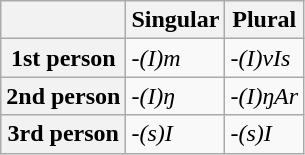<table class="wikitable">
<tr>
<th></th>
<th>Singular</th>
<th>Plural</th>
</tr>
<tr>
<th>1st person</th>
<td><em>-(I)m</em></td>
<td><em>-(I)vIs</em></td>
</tr>
<tr>
<th>2nd person</th>
<td><em>-(I)ŋ</em></td>
<td><em>-(I)ŋAr</em></td>
</tr>
<tr>
<th>3rd person</th>
<td><em>-(s)I</em></td>
<td><em>-(s)I</em></td>
</tr>
</table>
